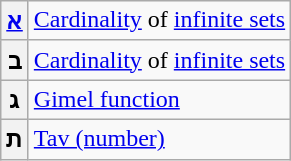<table class="wikitable">
<tr style="vertical-align:top;">
<th><a href='#'>א</a></th>
<td><a href='#'>Cardinality</a> of <a href='#'>infinite sets</a></td>
</tr>
<tr style="vertical-align:top;">
<th>ב</th>
<td><a href='#'>Cardinality</a> of <a href='#'>infinite sets</a></td>
</tr>
<tr style="vertical-align:top;">
<th>ג</th>
<td><a href='#'>Gimel function</a></td>
</tr>
<tr style="vertical-align:top;">
<th>ת</th>
<td><a href='#'>Tav (number)</a></td>
</tr>
</table>
